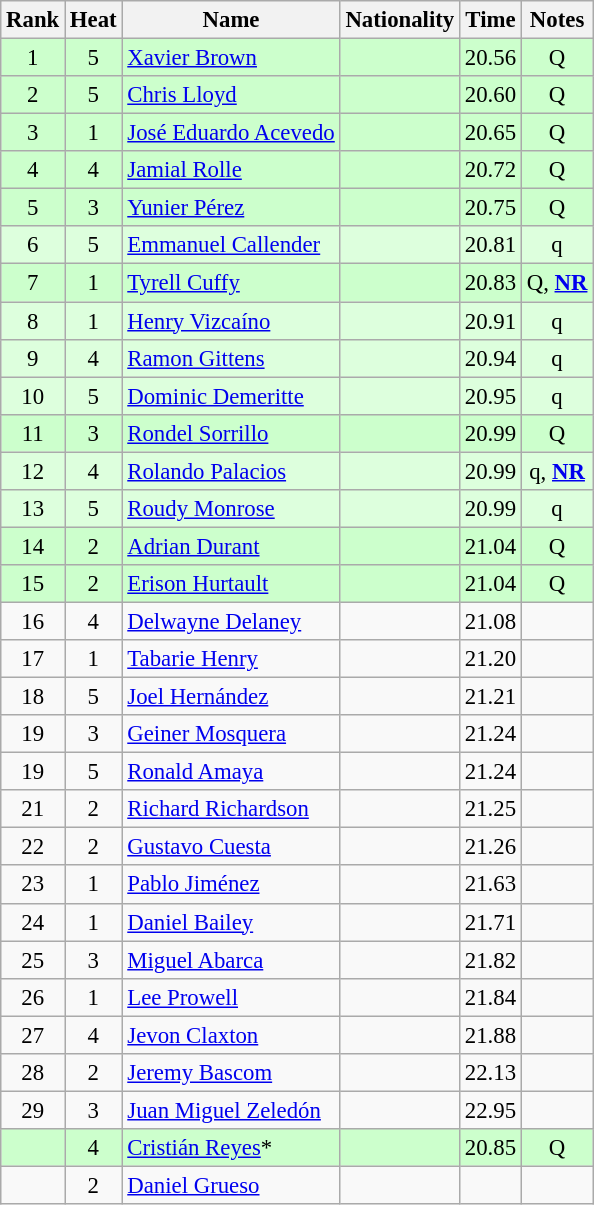<table class="wikitable sortable" style="text-align:center; font-size:95%">
<tr>
<th>Rank</th>
<th>Heat</th>
<th>Name</th>
<th>Nationality</th>
<th>Time</th>
<th>Notes</th>
</tr>
<tr bgcolor=ccffcc>
<td>1</td>
<td>5</td>
<td align=left><a href='#'>Xavier Brown</a></td>
<td align=left></td>
<td>20.56</td>
<td>Q</td>
</tr>
<tr bgcolor=ccffcc>
<td>2</td>
<td>5</td>
<td align=left><a href='#'>Chris Lloyd</a></td>
<td align=left></td>
<td>20.60</td>
<td>Q</td>
</tr>
<tr bgcolor=ccffcc>
<td>3</td>
<td>1</td>
<td align=left><a href='#'>José Eduardo Acevedo</a></td>
<td align=left></td>
<td>20.65</td>
<td>Q</td>
</tr>
<tr bgcolor=ccffcc>
<td>4</td>
<td>4</td>
<td align=left><a href='#'>Jamial Rolle</a></td>
<td align=left></td>
<td>20.72</td>
<td>Q</td>
</tr>
<tr bgcolor=ccffcc>
<td>5</td>
<td>3</td>
<td align=left><a href='#'>Yunier Pérez</a></td>
<td align=left></td>
<td>20.75</td>
<td>Q</td>
</tr>
<tr bgcolor=ddffdd>
<td>6</td>
<td>5</td>
<td align=left><a href='#'>Emmanuel Callender</a></td>
<td align=left></td>
<td>20.81</td>
<td>q</td>
</tr>
<tr bgcolor=ccffcc>
<td>7</td>
<td>1</td>
<td align=left><a href='#'>Tyrell Cuffy</a></td>
<td align=left></td>
<td>20.83</td>
<td>Q, <strong><a href='#'>NR</a></strong></td>
</tr>
<tr bgcolor=ddffdd>
<td>8</td>
<td>1</td>
<td align=left><a href='#'>Henry Vizcaíno</a></td>
<td align=left></td>
<td>20.91</td>
<td>q</td>
</tr>
<tr bgcolor=ddffdd>
<td>9</td>
<td>4</td>
<td align=left><a href='#'>Ramon Gittens</a></td>
<td align=left></td>
<td>20.94</td>
<td>q</td>
</tr>
<tr bgcolor=ddffdd>
<td>10</td>
<td>5</td>
<td align=left><a href='#'>Dominic Demeritte</a></td>
<td align=left></td>
<td>20.95</td>
<td>q</td>
</tr>
<tr bgcolor=ccffcc>
<td>11</td>
<td>3</td>
<td align=left><a href='#'>Rondel Sorrillo</a></td>
<td align=left></td>
<td>20.99</td>
<td>Q</td>
</tr>
<tr bgcolor=ddffdd>
<td>12</td>
<td>4</td>
<td align=left><a href='#'>Rolando Palacios</a></td>
<td align=left></td>
<td>20.99</td>
<td>q, <strong><a href='#'>NR</a></strong></td>
</tr>
<tr bgcolor=ddffdd>
<td>13</td>
<td>5</td>
<td align=left><a href='#'>Roudy Monrose</a></td>
<td align=left></td>
<td>20.99</td>
<td>q</td>
</tr>
<tr bgcolor=ccffcc>
<td>14</td>
<td>2</td>
<td align=left><a href='#'>Adrian Durant</a></td>
<td align=left></td>
<td>21.04</td>
<td>Q</td>
</tr>
<tr bgcolor=ccffcc>
<td>15</td>
<td>2</td>
<td align=left><a href='#'>Erison Hurtault</a></td>
<td align=left></td>
<td>21.04</td>
<td>Q</td>
</tr>
<tr>
<td>16</td>
<td>4</td>
<td align=left><a href='#'>Delwayne Delaney</a></td>
<td align=left></td>
<td>21.08</td>
<td></td>
</tr>
<tr>
<td>17</td>
<td>1</td>
<td align=left><a href='#'>Tabarie Henry</a></td>
<td align=left></td>
<td>21.20</td>
<td></td>
</tr>
<tr>
<td>18</td>
<td>5</td>
<td align=left><a href='#'>Joel Hernández</a></td>
<td align=left></td>
<td>21.21</td>
<td></td>
</tr>
<tr>
<td>19</td>
<td>3</td>
<td align=left><a href='#'>Geiner Mosquera</a></td>
<td align=left></td>
<td>21.24</td>
<td></td>
</tr>
<tr>
<td>19</td>
<td>5</td>
<td align=left><a href='#'>Ronald Amaya</a></td>
<td align=left></td>
<td>21.24</td>
<td></td>
</tr>
<tr>
<td>21</td>
<td>2</td>
<td align=left><a href='#'>Richard Richardson</a></td>
<td align=left></td>
<td>21.25</td>
<td></td>
</tr>
<tr>
<td>22</td>
<td>2</td>
<td align=left><a href='#'>Gustavo Cuesta</a></td>
<td align=left></td>
<td>21.26</td>
<td></td>
</tr>
<tr>
<td>23</td>
<td>1</td>
<td align=left><a href='#'>Pablo Jiménez</a></td>
<td align=left></td>
<td>21.63</td>
<td></td>
</tr>
<tr>
<td>24</td>
<td>1</td>
<td align=left><a href='#'>Daniel Bailey</a></td>
<td align=left></td>
<td>21.71</td>
<td></td>
</tr>
<tr>
<td>25</td>
<td>3</td>
<td align=left><a href='#'>Miguel Abarca</a></td>
<td align=left></td>
<td>21.82</td>
<td></td>
</tr>
<tr>
<td>26</td>
<td>1</td>
<td align=left><a href='#'>Lee Prowell</a></td>
<td align=left></td>
<td>21.84</td>
<td></td>
</tr>
<tr>
<td>27</td>
<td>4</td>
<td align=left><a href='#'>Jevon Claxton</a></td>
<td align=left></td>
<td>21.88</td>
<td></td>
</tr>
<tr>
<td>28</td>
<td>2</td>
<td align=left><a href='#'>Jeremy Bascom</a></td>
<td align=left></td>
<td>22.13</td>
<td></td>
</tr>
<tr>
<td>29</td>
<td>3</td>
<td align=left><a href='#'>Juan Miguel Zeledón</a></td>
<td align=left></td>
<td>22.95</td>
<td></td>
</tr>
<tr bgcolor=ccffcc>
<td></td>
<td>4</td>
<td align=left><a href='#'>Cristián Reyes</a>*</td>
<td align=left></td>
<td>20.85</td>
<td>Q</td>
</tr>
<tr>
<td></td>
<td>2</td>
<td align=left><a href='#'>Daniel Grueso</a></td>
<td align=left></td>
<td></td>
<td></td>
</tr>
</table>
